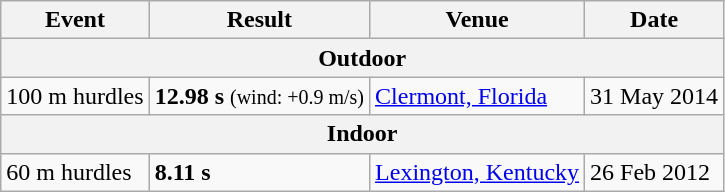<table class="wikitable">
<tr>
<th>Event</th>
<th>Result</th>
<th>Venue</th>
<th>Date</th>
</tr>
<tr>
<th colspan="4">Outdoor</th>
</tr>
<tr>
<td>100 m hurdles</td>
<td><strong>12.98  s</strong> <small>(wind: +0.9 m/s)</small></td>
<td> <a href='#'>Clermont, Florida</a></td>
<td>31 May 2014</td>
</tr>
<tr>
<th colspan="4">Indoor</th>
</tr>
<tr>
<td>60 m hurdles</td>
<td><strong>8.11 s</strong></td>
<td> <a href='#'>Lexington, Kentucky</a></td>
<td>26 Feb 2012</td>
</tr>
</table>
